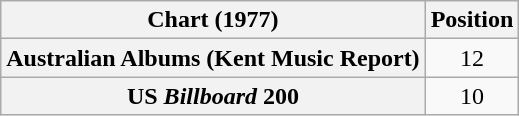<table class="wikitable sortable plainrowheaders" style="text-align:center">
<tr>
<th scope="col">Chart (1977)</th>
<th scope="col">Position</th>
</tr>
<tr>
<th scope="row">Australian Albums (Kent Music Report)</th>
<td>12</td>
</tr>
<tr>
<th scope="row">US <em>Billboard</em> 200</th>
<td>10</td>
</tr>
</table>
